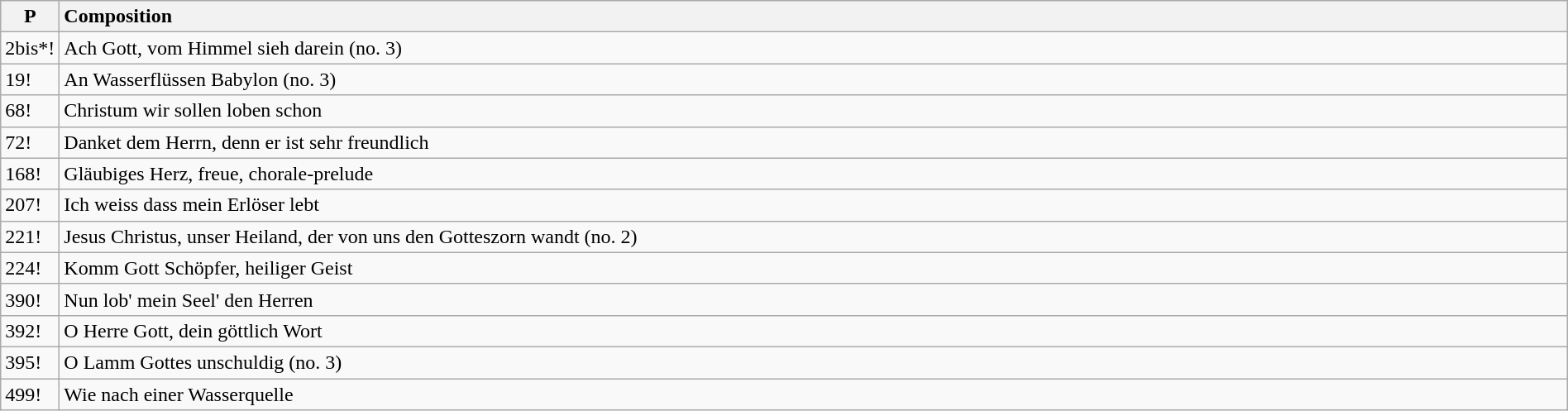<table class="wikitable" width="100%">
<tr>
<th width="32">P</th>
<th style="text-align: left;">Composition</th>
</tr>
<tr>
<td>2bis*!</td>
<td>Ach Gott, vom Himmel sieh darein (no. 3)</td>
</tr>
<tr>
<td>19!</td>
<td>An Wasserflüssen Babylon (no. 3)</td>
</tr>
<tr>
<td>68!</td>
<td>Christum wir sollen loben schon</td>
</tr>
<tr>
<td>72!</td>
<td>Danket dem Herrn, denn er ist sehr freundlich</td>
</tr>
<tr>
<td>168!</td>
<td>Gläubiges Herz, freue, chorale-prelude</td>
</tr>
<tr>
<td>207!</td>
<td>Ich weiss dass mein Erlöser lebt</td>
</tr>
<tr>
<td>221!</td>
<td>Jesus Christus, unser Heiland, der von uns den Gotteszorn wandt (no. 2)</td>
</tr>
<tr>
<td>224!</td>
<td>Komm Gott Schöpfer, heiliger Geist</td>
</tr>
<tr>
<td>390!</td>
<td>Nun lob' mein Seel' den Herren</td>
</tr>
<tr>
<td>392!</td>
<td>O Herre Gott, dein göttlich Wort</td>
</tr>
<tr>
<td>395!</td>
<td>O Lamm Gottes unschuldig (no. 3)</td>
</tr>
<tr>
<td>499!</td>
<td>Wie nach einer Wasserquelle</td>
</tr>
</table>
